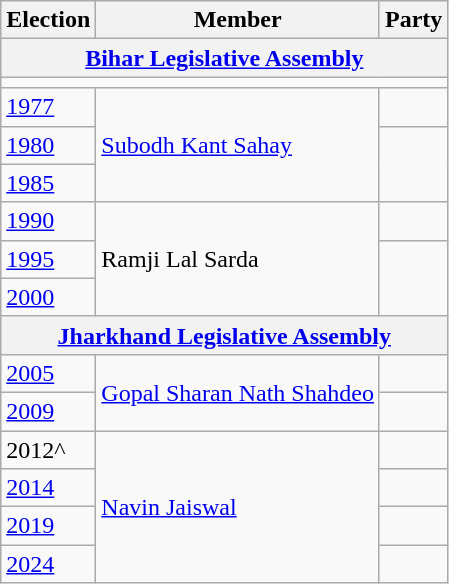<table class="wikitable sortable">
<tr>
<th>Election</th>
<th>Member</th>
<th colspan=2>Party</th>
</tr>
<tr>
<th colspan=4><a href='#'>Bihar Legislative Assembly</a></th>
</tr>
<tr>
<td colspan="4"></td>
</tr>
<tr>
<td><a href='#'>1977</a></td>
<td rowspan="3"><a href='#'>Subodh Kant Sahay</a></td>
<td></td>
</tr>
<tr>
<td><a href='#'>1980</a></td>
</tr>
<tr>
<td><a href='#'>1985</a></td>
</tr>
<tr>
<td><a href='#'>1990</a></td>
<td rowspan="3">Ramji Lal Sarda</td>
<td></td>
</tr>
<tr>
<td><a href='#'>1995</a></td>
</tr>
<tr>
<td><a href='#'>2000</a></td>
</tr>
<tr>
<th colspan=4><a href='#'>Jharkhand Legislative Assembly</a></th>
</tr>
<tr>
<td><a href='#'>2005</a></td>
<td rowspan="2"><a href='#'>Gopal Sharan Nath Shahdeo</a></td>
<td></td>
</tr>
<tr>
<td><a href='#'>2009</a></td>
</tr>
<tr>
<td>2012^</td>
<td rowspan="4"><a href='#'>Navin Jaiswal</a></td>
<td></td>
</tr>
<tr>
<td><a href='#'>2014</a></td>
<td></td>
</tr>
<tr>
<td><a href='#'>2019</a></td>
<td></td>
</tr>
<tr>
<td><a href='#'>2024</a></td>
</tr>
</table>
